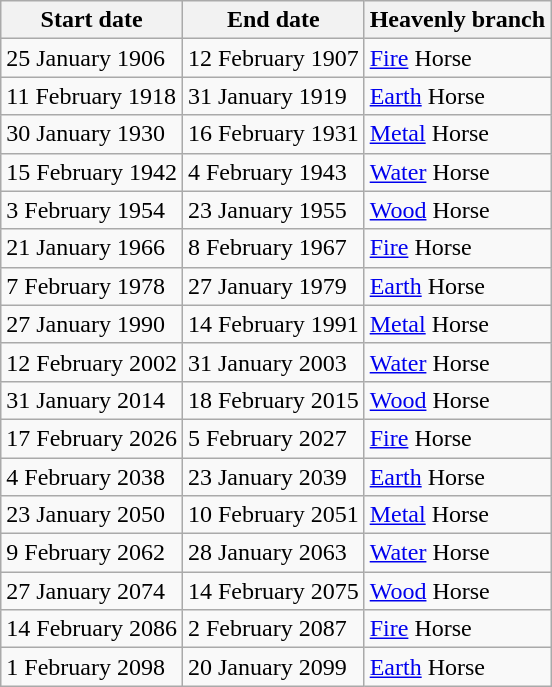<table class="wikitable">
<tr>
<th>Start date</th>
<th>End date</th>
<th>Heavenly branch</th>
</tr>
<tr>
<td>25 January 1906</td>
<td>12 February 1907</td>
<td><a href='#'>Fire</a> Horse</td>
</tr>
<tr>
<td>11 February 1918</td>
<td>31 January 1919</td>
<td><a href='#'>Earth</a> Horse</td>
</tr>
<tr>
<td>30 January 1930</td>
<td>16 February 1931</td>
<td><a href='#'>Metal</a> Horse</td>
</tr>
<tr>
<td>15 February 1942</td>
<td>4 February 1943</td>
<td><a href='#'>Water</a> Horse</td>
</tr>
<tr>
<td>3 February 1954</td>
<td>23 January 1955</td>
<td><a href='#'>Wood</a> Horse</td>
</tr>
<tr>
<td>21 January 1966</td>
<td>8 February 1967</td>
<td><a href='#'>Fire</a> Horse</td>
</tr>
<tr>
<td>7 February 1978</td>
<td>27 January 1979</td>
<td><a href='#'>Earth</a> Horse</td>
</tr>
<tr>
<td>27 January 1990</td>
<td>14 February 1991</td>
<td><a href='#'>Metal</a> Horse</td>
</tr>
<tr>
<td>12 February 2002</td>
<td>31 January 2003</td>
<td><a href='#'>Water</a> Horse</td>
</tr>
<tr>
<td>31 January 2014</td>
<td>18 February 2015</td>
<td><a href='#'>Wood</a> Horse</td>
</tr>
<tr>
<td>17 February 2026</td>
<td>5 February 2027</td>
<td><a href='#'>Fire</a> Horse</td>
</tr>
<tr>
<td>4 February 2038</td>
<td>23 January 2039</td>
<td><a href='#'>Earth</a> Horse</td>
</tr>
<tr>
<td>23 January 2050</td>
<td>10 February 2051</td>
<td><a href='#'>Metal</a> Horse</td>
</tr>
<tr>
<td>9 February 2062</td>
<td>28 January 2063</td>
<td><a href='#'>Water</a> Horse</td>
</tr>
<tr>
<td>27 January 2074</td>
<td>14 February 2075</td>
<td><a href='#'>Wood</a> Horse</td>
</tr>
<tr>
<td>14 February 2086</td>
<td>2 February 2087</td>
<td><a href='#'>Fire</a> Horse</td>
</tr>
<tr>
<td>1 February 2098</td>
<td>20 January 2099</td>
<td><a href='#'>Earth</a> Horse</td>
</tr>
</table>
